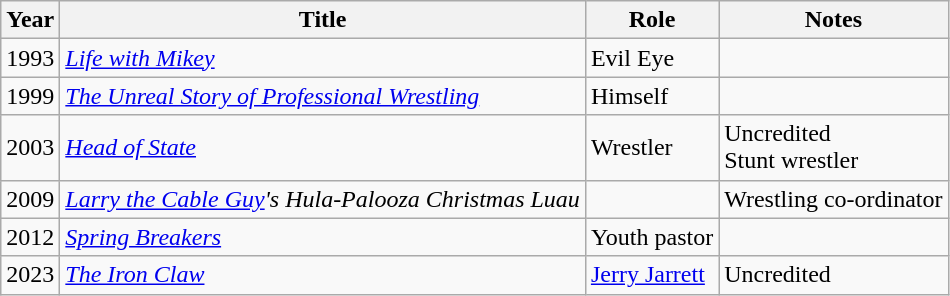<table class="wikitable sortable">
<tr>
<th>Year</th>
<th>Title</th>
<th>Role</th>
<th>Notes</th>
</tr>
<tr>
<td>1993</td>
<td><em><a href='#'>Life with Mikey</a></em></td>
<td>Evil Eye</td>
<td></td>
</tr>
<tr>
<td>1999</td>
<td><em><a href='#'>The Unreal Story of Professional Wrestling</a></em></td>
<td>Himself</td>
<td></td>
</tr>
<tr>
<td>2003</td>
<td><em><a href='#'>Head of State</a></em></td>
<td>Wrestler</td>
<td>Uncredited<br>Stunt wrestler</td>
</tr>
<tr>
<td>2009</td>
<td><em><a href='#'>Larry the Cable Guy</a>'s Hula-Palooza Christmas Luau</em></td>
<td></td>
<td>Wrestling co-ordinator</td>
</tr>
<tr>
<td>2012</td>
<td><em><a href='#'>Spring Breakers</a></em></td>
<td>Youth pastor</td>
<td></td>
</tr>
<tr>
<td>2023</td>
<td><em><a href='#'>The Iron Claw</a></td>
<td><a href='#'>Jerry Jarrett</a></td>
<td>Uncredited</td>
</tr>
</table>
